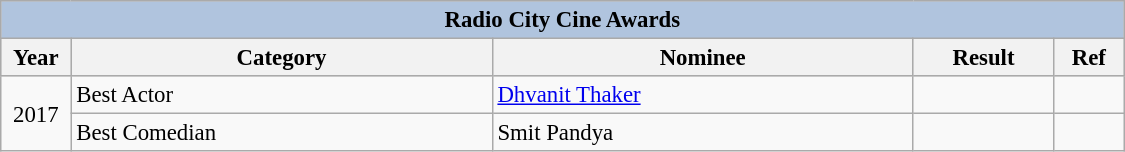<table class="wikitable" style="font-size:95%">
<tr style="background:#ccc; text-align:center;">
<th colspan="6" style="background: LightSteelBlue;"><strong>Radio City Cine Awards</strong></th>
</tr>
<tr style="background:#ccc; text-align:center;">
<th width=5%>Year</th>
<th style="width:30%;">Category</th>
<th style="width:30%;">Nominee</th>
<th style="width:10%;">Result</th>
<th style="width:5%;">Ref</th>
</tr>
<tr>
<td rowspan="2" style="text-align:center;">2017</td>
<td>Best Actor</td>
<td><a href='#'>Dhvanit Thaker</a></td>
<td></td>
<td></td>
</tr>
<tr>
<td>Best Comedian</td>
<td>Smit Pandya</td>
<td></td>
<td></td>
</tr>
</table>
